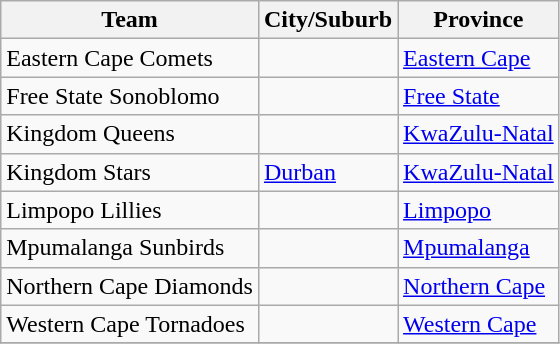<table class="wikitable collapsible">
<tr>
<th>Team</th>
<th>City/Suburb</th>
<th>Province</th>
</tr>
<tr>
<td>Eastern Cape Comets</td>
<td></td>
<td><a href='#'>Eastern Cape</a></td>
</tr>
<tr>
<td>Free State Sonoblomo</td>
<td></td>
<td><a href='#'>Free State</a></td>
</tr>
<tr>
<td>Kingdom Queens</td>
<td></td>
<td><a href='#'>KwaZulu-Natal</a></td>
</tr>
<tr>
<td>Kingdom Stars</td>
<td><a href='#'>Durban</a></td>
<td><a href='#'>KwaZulu-Natal</a></td>
</tr>
<tr>
<td>Limpopo Lillies</td>
<td></td>
<td><a href='#'>Limpopo</a></td>
</tr>
<tr>
<td>Mpumalanga Sunbirds</td>
<td></td>
<td><a href='#'>Mpumalanga</a></td>
</tr>
<tr>
<td>Northern Cape Diamonds</td>
<td></td>
<td><a href='#'>Northern Cape</a></td>
</tr>
<tr>
<td>Western Cape Tornadoes</td>
<td></td>
<td><a href='#'>Western Cape</a></td>
</tr>
<tr>
</tr>
</table>
